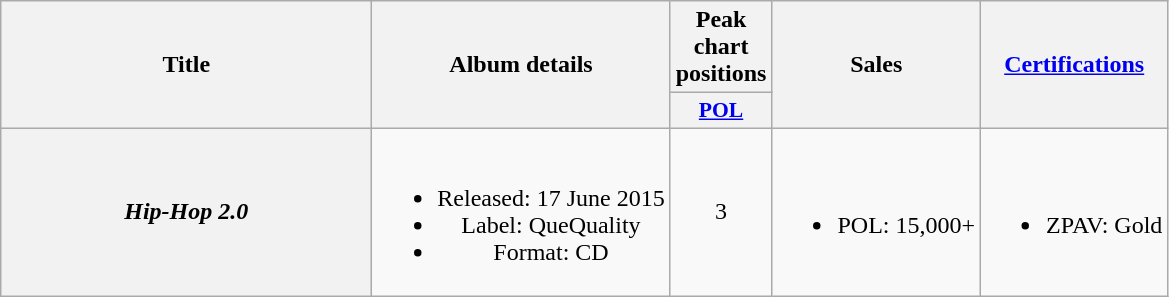<table class="wikitable plainrowheaders" style="text-align:center;">
<tr>
<th rowspan="2" scope="col" style="width:15em;">Title</th>
<th rowspan="2" scope="col">Album details</th>
<th colspan="1" scope="col">Peak chart positions</th>
<th rowspan="2" scope="col">Sales</th>
<th rowspan="2" scope="col"><a href='#'>Certifications</a></th>
</tr>
<tr>
<th scope="col" style="width:3em;font-size:90%;"><a href='#'>POL</a><br></th>
</tr>
<tr>
<th scope="row"><em>Hip-Hop 2.0</em></th>
<td><br><ul><li>Released: 17 June 2015</li><li>Label: QueQuality</li><li>Format: CD</li></ul></td>
<td>3</td>
<td><br><ul><li>POL: 15,000+</li></ul></td>
<td><br><ul><li>ZPAV: Gold</li></ul></td>
</tr>
</table>
